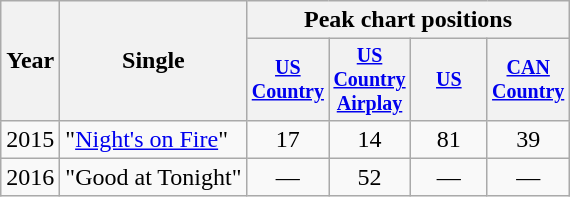<table class="wikitable" style="text-align:center;">
<tr>
<th rowspan="2">Year</th>
<th rowspan="2">Single</th>
<th colspan="4">Peak chart positions</th>
</tr>
<tr style="font-size:smaller;">
<th style="width:45px;"><a href='#'>US Country</a><br></th>
<th style="width:45px;"><a href='#'>US Country Airplay</a><br></th>
<th style="width:45px;"><a href='#'>US</a><br></th>
<th style="width:45px;"><a href='#'>CAN Country</a><br></th>
</tr>
<tr>
<td>2015</td>
<td align="left">"<a href='#'>Night's on Fire</a>"</td>
<td>17</td>
<td>14</td>
<td>81</td>
<td>39</td>
</tr>
<tr>
<td>2016</td>
<td align="left">"Good at Tonight"</td>
<td>—</td>
<td>52</td>
<td>—</td>
<td>—</td>
</tr>
</table>
